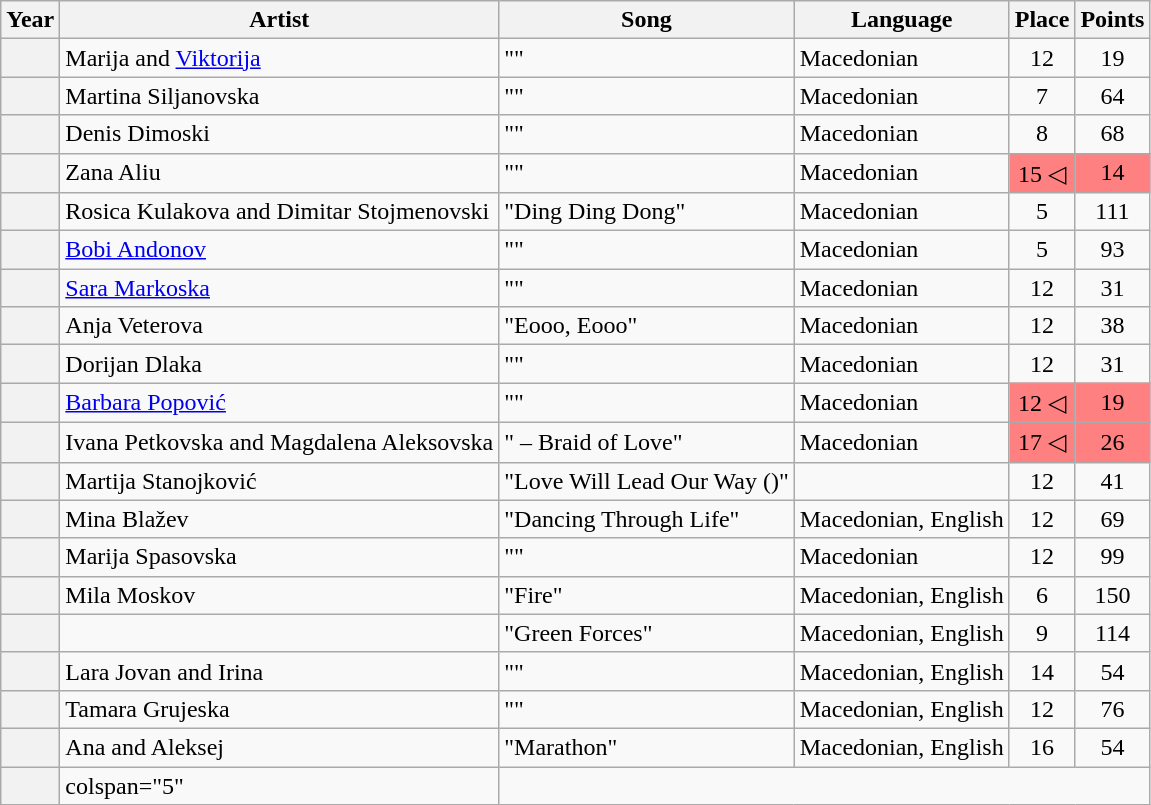<table class="wikitable sortable plainrowheaders">
<tr>
<th scope="col">Year</th>
<th scope="col">Artist</th>
<th>Song</th>
<th scope="col">Language</th>
<th scope="col" data-sort-type="number">Place</th>
<th scope="col" data-sort-type="number">Points</th>
</tr>
<tr>
<th scope="row" style="text-align:center;"></th>
<td>Marija and <a href='#'>Viktorija</a></td>
<td>"" </td>
<td>Macedonian</td>
<td style="text-align:center;">12</td>
<td style="text-align:center;">19</td>
</tr>
<tr>
<th scope="row" style="text-align:center;"></th>
<td>Martina Siljanovska</td>
<td>"" </td>
<td>Macedonian</td>
<td style="text-align:center;">7</td>
<td style="text-align:center;">64</td>
</tr>
<tr>
<th scope="row" style="text-align:center;"></th>
<td>Denis Dimoski</td>
<td>"" </td>
<td>Macedonian</td>
<td style="text-align:center;">8</td>
<td style="text-align:center;">68</td>
</tr>
<tr>
<th scope="row" style="text-align:center;"></th>
<td>Zana Aliu</td>
<td>"" </td>
<td>Macedonian</td>
<td style="text-align:center; background-color:#FE8080;">15 ◁</td>
<td style="text-align:center; background-color:#FE8080;">14</td>
</tr>
<tr>
<th scope="row" style="text-align:center;"></th>
<td>Rosica Kulakova and Dimitar Stojmenovski</td>
<td>"Ding Ding Dong" </td>
<td>Macedonian</td>
<td style="text-align:center;">5</td>
<td style="text-align:center;">111</td>
</tr>
<tr>
<th scope="row" style="text-align:center;"></th>
<td><a href='#'>Bobi Andonov</a></td>
<td>"" </td>
<td>Macedonian</td>
<td style="text-align:center;">5</td>
<td style="text-align:center;">93</td>
</tr>
<tr>
<th scope="row" style="text-align:center;"></th>
<td><a href='#'>Sara Markoska</a></td>
<td>"" </td>
<td>Macedonian</td>
<td style="text-align:center;">12</td>
<td style="text-align:center;">31</td>
</tr>
<tr>
<th scope="row" style="text-align:center;"></th>
<td>Anja Veterova</td>
<td>"Eooo, Eooo"</td>
<td>Macedonian</td>
<td style="text-align:center;">12</td>
<td style="text-align:center;">38</td>
</tr>
<tr>
<th scope="row" style="text-align:center;"></th>
<td>Dorijan Dlaka</td>
<td>"" </td>
<td>Macedonian</td>
<td style="text-align:center;">12</td>
<td style="text-align:center;">31</td>
</tr>
<tr>
<th scope="row" style="text-align:center;"></th>
<td><a href='#'>Barbara Popović</a></td>
<td>"" </td>
<td>Macedonian</td>
<td style="text-align:center; background-color:#FE8080;">12 ◁</td>
<td style="text-align:center; background-color:#FE8080;">19</td>
</tr>
<tr>
<th scope="row" style="text-align:center;"></th>
<td>Ivana Petkovska and Magdalena Aleksovska</td>
<td>" – Braid of Love" </td>
<td>Macedonian</td>
<td style="text-align:center; background-color:#FE8080;">17 ◁</td>
<td style="text-align:center; background-color:#FE8080;">26</td>
</tr>
<tr>
<th scope="row" style="text-align:center;"></th>
<td>Martija Stanojković</td>
<td>"Love Will Lead Our Way ()" </td>
<td></td>
<td style="text-align:center;">12</td>
<td style="text-align:center;">41</td>
</tr>
<tr>
<th scope="row" style="text-align:center;"></th>
<td>Mina Blažev</td>
<td>"Dancing Through Life"</td>
<td>Macedonian, English</td>
<td style="text-align:center;">12</td>
<td style="text-align:center;">69</td>
</tr>
<tr>
<th scope="row" style="text-align:center;"></th>
<td>Marija Spasovska</td>
<td>"" </td>
<td>Macedonian</td>
<td style="text-align:center;">12</td>
<td style="text-align:center;">99</td>
</tr>
<tr>
<th scope="row" style="text-align:center;"></th>
<td>Mila Moskov</td>
<td>"Fire"</td>
<td>Macedonian, English</td>
<td style="text-align:center;">6</td>
<td style="text-align:center;">150</td>
</tr>
<tr>
<th scope="row" style="text-align:center;"></th>
<td></td>
<td>"Green Forces"</td>
<td>Macedonian, English</td>
<td style="text-align:center;">9</td>
<td style="text-align:center;">114</td>
</tr>
<tr>
<th scope="row" style="text-align:center;"></th>
<td>Lara  Jovan and Irina</td>
<td>"" </td>
<td>Macedonian, English</td>
<td style="text-align:center;">14</td>
<td style="text-align:center;">54</td>
</tr>
<tr>
<th scope="row" style="text-align:center;"></th>
<td>Tamara Grujeska</td>
<td>"" </td>
<td>Macedonian, English</td>
<td style="text-align:center;">12</td>
<td style="text-align:center;">76</td>
</tr>
<tr>
<th scope="row" style="text-align:center;"></th>
<td>Ana and Aleksej</td>
<td>"Marathon"</td>
<td>Macedonian, English</td>
<td style="text-align:center;">16</td>
<td style="text-align:center;">54</td>
</tr>
<tr>
<th scope="row" style="text-align:center;"></th>
<td>colspan="5" </td>
</tr>
</table>
